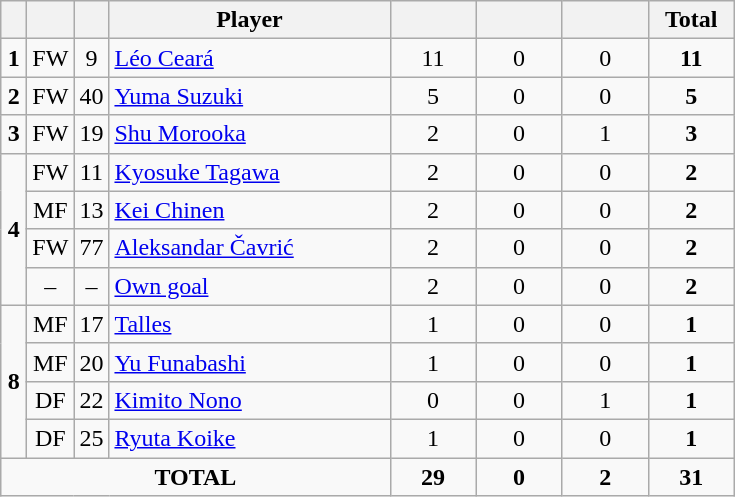<table class="wikitable sortable" style="text-align:center">
<tr>
<th width=10></th>
<th width=10></th>
<th width=10></th>
<th width=180>Player</th>
<th width=50></th>
<th width=50></th>
<th width=50></th>
<th width=50>Total</th>
</tr>
<tr>
<td rowspan="1"><strong>1</strong></td>
<td>FW</td>
<td>9</td>
<td align="left">  <a href='#'>Léo Ceará</a></td>
<td>11</td>
<td>0</td>
<td>0</td>
<td><strong>11</strong></td>
</tr>
<tr>
<td rowspan="1"><strong>2</strong></td>
<td>FW</td>
<td>40</td>
<td align="left">  <a href='#'>Yuma Suzuki</a></td>
<td>5</td>
<td>0</td>
<td>0</td>
<td><strong>5</strong></td>
</tr>
<tr>
<td rowspan="1"><strong>3</strong></td>
<td>FW</td>
<td>19</td>
<td align="left">  <a href='#'>Shu Morooka</a></td>
<td>2</td>
<td>0</td>
<td>1</td>
<td><strong>3</strong></td>
</tr>
<tr>
<td rowspan="4"><strong>4</strong></td>
<td>FW</td>
<td>11</td>
<td align="left">  <a href='#'>Kyosuke Tagawa</a></td>
<td>2</td>
<td>0</td>
<td>0</td>
<td><strong>2</strong></td>
</tr>
<tr>
<td>MF</td>
<td>13</td>
<td align="left">  <a href='#'>Kei Chinen</a></td>
<td>2</td>
<td>0</td>
<td>0</td>
<td><strong>2</strong></td>
</tr>
<tr>
<td>FW</td>
<td>77</td>
<td align="left">  <a href='#'>Aleksandar Čavrić</a></td>
<td>2</td>
<td>0</td>
<td>0</td>
<td><strong>2</strong></td>
</tr>
<tr>
<td>–</td>
<td>–</td>
<td align="left"><a href='#'>Own goal</a></td>
<td>2</td>
<td>0</td>
<td>0</td>
<td><strong>2</strong></td>
</tr>
<tr>
<td rowspan="4"><strong>8</strong></td>
<td>MF</td>
<td>17</td>
<td align="left">  <a href='#'>Talles</a></td>
<td>1</td>
<td>0</td>
<td>0</td>
<td><strong>1</strong></td>
</tr>
<tr>
<td>MF</td>
<td>20</td>
<td align="left">  <a href='#'>Yu Funabashi</a></td>
<td>1</td>
<td>0</td>
<td>0</td>
<td><strong>1</strong></td>
</tr>
<tr>
<td>DF</td>
<td>22</td>
<td align="left">  <a href='#'>Kimito Nono</a></td>
<td>0</td>
<td>0</td>
<td>1</td>
<td><strong>1</strong></td>
</tr>
<tr>
<td>DF</td>
<td>25</td>
<td align="left">  <a href='#'>Ryuta Koike</a></td>
<td>1</td>
<td>0</td>
<td>0</td>
<td><strong>1</strong></td>
</tr>
<tr>
<td colspan="4"><strong>TOTAL</strong></td>
<td><strong>29</strong></td>
<td><strong>0</strong></td>
<td><strong>2</strong></td>
<td><strong>31</strong></td>
</tr>
</table>
